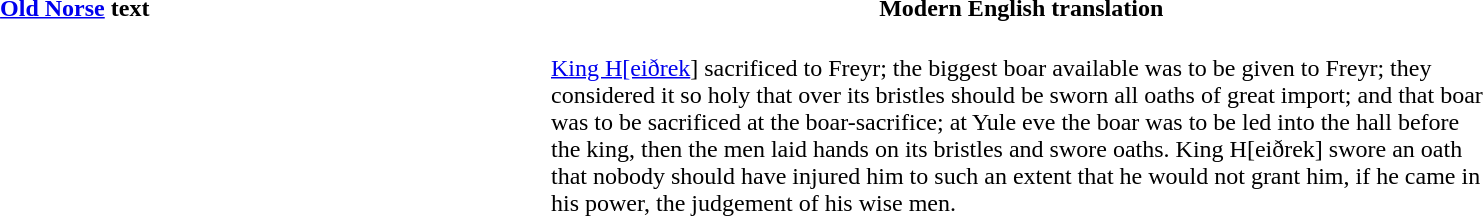<table width="100%">
<tr>
<th width="50%"><a href='#'>Old Norse</a> text</th>
<th width="50%">Modern English translation</th>
</tr>
<tr>
<td><br></td>
<td><br><a href='#'>King H[eiðrek</a>] sacrificed to Freyr; the biggest boar available was to be given to Freyr; they considered it so holy that over its bristles should be sworn all oaths of great import; and that boar was to be sacrificed at the boar-sacrifice; at Yule eve the boar was to be led into the hall before the king, then the men laid hands on its bristles and swore oaths. King H[eiðrek] swore an oath that nobody should have injured him to such an extent that he would not grant him, if he came in his power, the judgement of his wise men.</td>
</tr>
</table>
